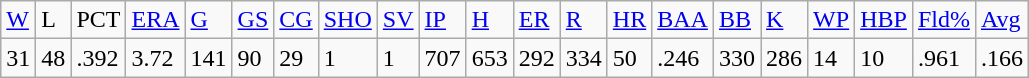<table class="wikitable">
<tr>
<td><a href='#'>W</a></td>
<td>L</td>
<td>PCT</td>
<td><a href='#'>ERA</a></td>
<td><a href='#'>G</a></td>
<td><a href='#'>GS</a></td>
<td><a href='#'>CG</a></td>
<td><a href='#'>SHO</a></td>
<td><a href='#'>SV</a></td>
<td><a href='#'>IP</a></td>
<td><a href='#'>H</a></td>
<td><a href='#'>ER</a></td>
<td><a href='#'>R</a></td>
<td><a href='#'>HR</a></td>
<td><a href='#'>BAA</a></td>
<td><a href='#'>BB</a></td>
<td><a href='#'>K</a></td>
<td><a href='#'>WP</a></td>
<td><a href='#'>HBP</a></td>
<td><a href='#'>Fld%</a></td>
<td><a href='#'>Avg</a></td>
</tr>
<tr>
<td>31</td>
<td>48</td>
<td>.392</td>
<td>3.72</td>
<td>141</td>
<td>90</td>
<td>29</td>
<td>1</td>
<td>1</td>
<td>707</td>
<td>653</td>
<td>292</td>
<td>334</td>
<td>50</td>
<td>.246</td>
<td>330</td>
<td>286</td>
<td>14</td>
<td>10</td>
<td>.961</td>
<td>.166</td>
</tr>
</table>
